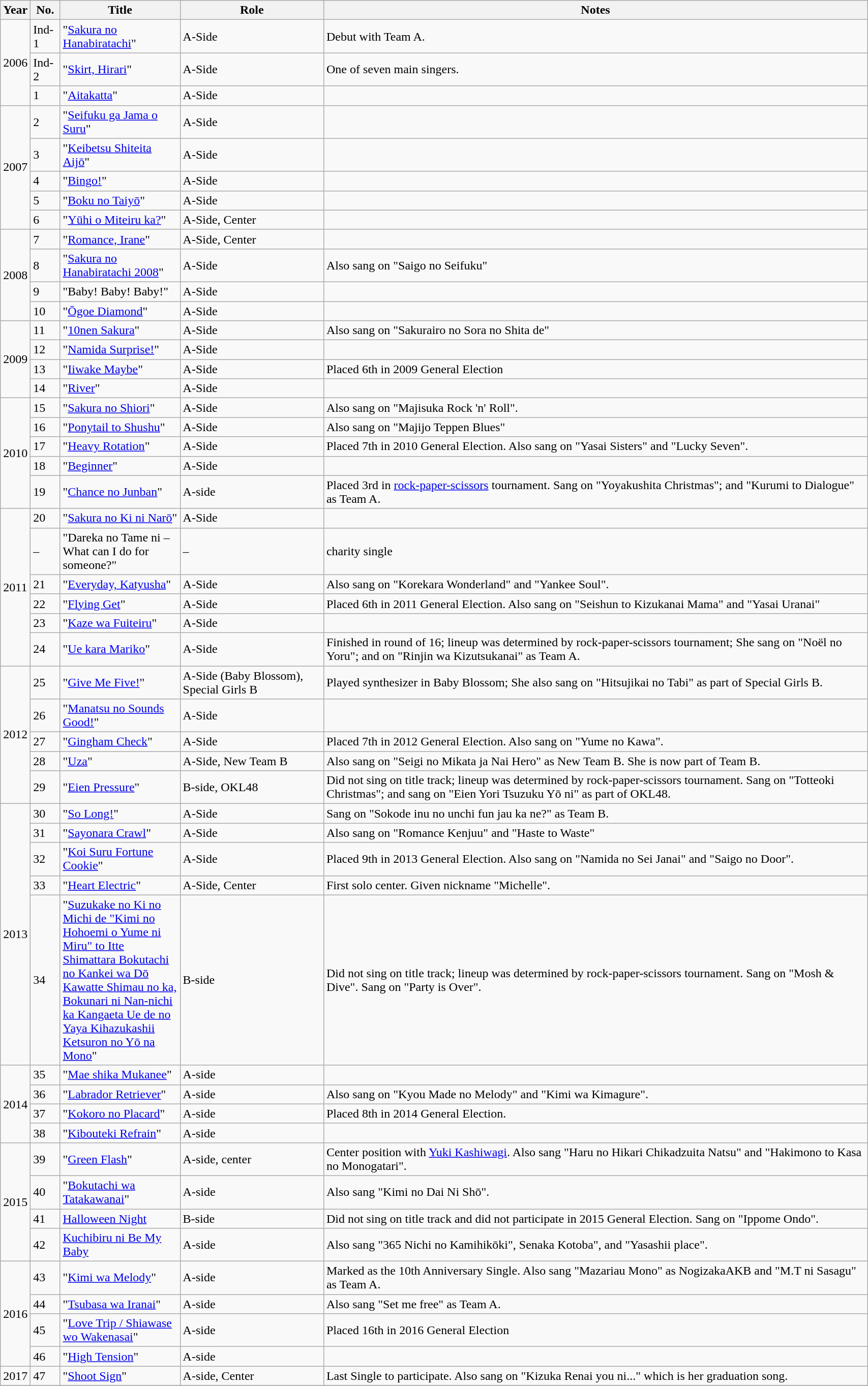<table class="wikitable sortable" width=90%>
<tr>
<th>Year</th>
<th data-sort-type="number">No. </th>
<th style="width:150px;">Title </th>
<th>Role  </th>
<th class="unsortable">Notes </th>
</tr>
<tr>
<td rowspan="3">2006</td>
<td>Ind-1</td>
<td>"<a href='#'>Sakura no Hanabiratachi</a>"</td>
<td>A-Side</td>
<td>Debut with Team A.</td>
</tr>
<tr>
<td>Ind-2</td>
<td>"<a href='#'>Skirt, Hirari</a>"</td>
<td>A-Side</td>
<td>One of seven main singers.</td>
</tr>
<tr>
<td>1</td>
<td>"<a href='#'>Aitakatta</a>"</td>
<td>A-Side</td>
<td></td>
</tr>
<tr>
<td rowspan="5">2007</td>
<td>2</td>
<td>"<a href='#'>Seifuku ga Jama o Suru</a>"</td>
<td>A-Side</td>
<td></td>
</tr>
<tr>
<td>3</td>
<td>"<a href='#'>Keibetsu Shiteita Aijō</a>"</td>
<td>A-Side</td>
<td></td>
</tr>
<tr>
<td>4</td>
<td>"<a href='#'>Bingo!</a>"</td>
<td>A-Side</td>
<td></td>
</tr>
<tr>
<td>5</td>
<td>"<a href='#'>Boku no Taiyō</a>"</td>
<td>A-Side</td>
<td></td>
</tr>
<tr>
<td>6</td>
<td>"<a href='#'>Yūhi o Miteiru ka?</a>"</td>
<td>A-Side, Center</td>
<td></td>
</tr>
<tr>
<td rowspan="4">2008</td>
<td>7</td>
<td>"<a href='#'>Romance, Irane</a>"</td>
<td>A-Side, Center</td>
<td></td>
</tr>
<tr>
<td>8</td>
<td>"<a href='#'>Sakura no Hanabiratachi 2008</a>"</td>
<td>A-Side</td>
<td>Also sang on "Saigo no Seifuku"</td>
</tr>
<tr>
<td>9</td>
<td>"Baby! Baby! Baby!"</td>
<td>A-Side</td>
<td></td>
</tr>
<tr>
<td>10</td>
<td>"<a href='#'>Ōgoe Diamond</a>"</td>
<td>A-Side</td>
<td></td>
</tr>
<tr>
<td rowspan="4">2009</td>
<td>11</td>
<td>"<a href='#'>10nen Sakura</a>"</td>
<td>A-Side</td>
<td>Also sang on "Sakurairo no Sora no Shita de"</td>
</tr>
<tr>
<td>12</td>
<td>"<a href='#'>Namida Surprise!</a>"</td>
<td>A-Side</td>
<td></td>
</tr>
<tr>
<td>13</td>
<td>"<a href='#'>Iiwake Maybe</a>"</td>
<td>A-Side</td>
<td>Placed 6th in 2009 General Election</td>
</tr>
<tr>
<td>14</td>
<td>"<a href='#'>River</a>"</td>
<td>A-Side</td>
<td></td>
</tr>
<tr>
<td rowspan="5">2010</td>
<td>15</td>
<td>"<a href='#'>Sakura no Shiori</a>"</td>
<td>A-Side</td>
<td>Also sang on "Majisuka Rock 'n' Roll".</td>
</tr>
<tr>
<td>16</td>
<td>"<a href='#'>Ponytail to Shushu</a>"</td>
<td>A-Side</td>
<td>Also sang on "Majijo Teppen Blues"</td>
</tr>
<tr>
<td>17</td>
<td>"<a href='#'>Heavy Rotation</a>"</td>
<td>A-Side</td>
<td>Placed 7th in 2010 General Election. Also sang on  "Yasai Sisters" and "Lucky Seven".</td>
</tr>
<tr>
<td>18</td>
<td>"<a href='#'>Beginner</a>"</td>
<td>A-Side</td>
<td></td>
</tr>
<tr>
<td>19</td>
<td>"<a href='#'>Chance no Junban</a>"</td>
<td>A-side</td>
<td>Placed 3rd in <a href='#'>rock-paper-scissors</a> tournament. Sang on "Yoyakushita Christmas"; and "Kurumi to Dialogue" as Team A.</td>
</tr>
<tr>
<td rowspan="6">2011</td>
<td>20</td>
<td>"<a href='#'>Sakura no Ki ni Narō</a>"</td>
<td>A-Side</td>
<td></td>
</tr>
<tr>
<td>–</td>
<td>"Dareka no Tame ni – What can I do for someone?"</td>
<td>–</td>
<td>charity single</td>
</tr>
<tr>
<td>21</td>
<td>"<a href='#'>Everyday, Katyusha</a>"</td>
<td>A-Side</td>
<td>Also sang on "Korekara Wonderland" and "Yankee Soul".</td>
</tr>
<tr>
<td>22</td>
<td>"<a href='#'>Flying Get</a>"</td>
<td>A-Side</td>
<td>Placed 6th in 2011 General Election. Also sang on "Seishun to Kizukanai Mama" and "Yasai Uranai"</td>
</tr>
<tr>
<td>23</td>
<td>"<a href='#'>Kaze wa Fuiteiru</a>"</td>
<td>A-Side</td>
<td></td>
</tr>
<tr>
<td>24</td>
<td>"<a href='#'>Ue kara Mariko</a>"</td>
<td>A-Side</td>
<td>Finished in round of 16; lineup was determined by rock-paper-scissors tournament; She sang on "Noël no Yoru"; and on "Rinjin wa Kizutsukanai" as Team A.</td>
</tr>
<tr>
<td rowspan="5">2012</td>
<td>25</td>
<td>"<a href='#'>Give Me Five!</a>"</td>
<td>A-Side (Baby Blossom), Special Girls B</td>
<td>Played synthesizer in Baby Blossom; She also sang on "Hitsujikai no Tabi" as part of Special Girls B.</td>
</tr>
<tr>
<td>26</td>
<td>"<a href='#'>Manatsu no Sounds Good!</a>"</td>
<td>A-Side</td>
<td></td>
</tr>
<tr>
<td>27</td>
<td>"<a href='#'>Gingham Check</a>"</td>
<td>A-Side</td>
<td>Placed 7th in 2012 General Election. Also sang on "Yume no Kawa".</td>
</tr>
<tr>
<td>28</td>
<td>"<a href='#'>Uza</a>"</td>
<td>A-Side, New Team B</td>
<td>Also sang on "Seigi no Mikata ja Nai Hero" as New Team B.  She is now part of Team B.</td>
</tr>
<tr>
<td>29</td>
<td>"<a href='#'>Eien Pressure</a>"</td>
<td>B-side, OKL48</td>
<td>Did not sing on title track; lineup was determined by rock-paper-scissors tournament. Sang on "Totteoki Christmas"; and sang on "Eien Yori Tsuzuku Yō ni" as part of OKL48.</td>
</tr>
<tr>
<td rowspan="5">2013</td>
<td>30</td>
<td>"<a href='#'>So Long!</a>"</td>
<td>A-Side</td>
<td>Sang on "Sokode inu no unchi fun jau ka ne?" as Team B.</td>
</tr>
<tr>
<td>31</td>
<td>"<a href='#'>Sayonara Crawl</a>"</td>
<td>A-Side</td>
<td>Also sang on "Romance Kenjuu" and "Haste to Waste"</td>
</tr>
<tr>
<td>32</td>
<td>"<a href='#'>Koi Suru Fortune Cookie</a>"</td>
<td>A-Side</td>
<td>Placed 9th in 2013 General Election. Also sang on "Namida no Sei Janai" and "Saigo no Door".</td>
</tr>
<tr>
<td>33</td>
<td>"<a href='#'>Heart Electric</a>"</td>
<td>A-Side, Center</td>
<td>First solo center.  Given nickname "Michelle".</td>
</tr>
<tr>
<td>34</td>
<td>"<a href='#'>Suzukake no Ki no Michi de "Kimi no Hohoemi o Yume ni Miru" to Itte Shimattara Bokutachi no Kankei wa Dō Kawatte Shimau no ka, Bokunari ni Nan-nichi ka Kangaeta Ue de no Yaya Kihazukashii Ketsuron no Yō na Mono</a>"</td>
<td>B-side</td>
<td>Did not sing on title track; lineup was determined by rock-paper-scissors tournament. Sang on "Mosh & Dive". Sang on "Party is Over".</td>
</tr>
<tr>
<td rowspan="4">2014</td>
<td>35</td>
<td>"<a href='#'>Mae shika Mukanee</a>"</td>
<td>A-side</td>
<td></td>
</tr>
<tr>
<td>36</td>
<td>"<a href='#'>Labrador Retriever</a>"</td>
<td>A-side</td>
<td>Also sang on "Kyou Made no Melody" and "Kimi wa Kimagure".</td>
</tr>
<tr>
<td>37</td>
<td>"<a href='#'>Kokoro no Placard</a>"</td>
<td>A-side</td>
<td>Placed 8th in 2014 General Election.</td>
</tr>
<tr>
<td>38</td>
<td>"<a href='#'>Kibouteki Refrain</a>"</td>
<td>A-side</td>
<td></td>
</tr>
<tr>
<td rowspan="4">2015</td>
<td>39</td>
<td>"<a href='#'>Green Flash</a>"</td>
<td>A-side, center</td>
<td>Center position with <a href='#'>Yuki Kashiwagi</a>. Also sang "Haru no Hikari Chikadzuita Natsu" and "Hakimono to Kasa no Monogatari".</td>
</tr>
<tr>
<td>40</td>
<td>"<a href='#'>Bokutachi wa Tatakawanai</a>"</td>
<td>A-side</td>
<td>Also sang "Kimi no Dai Ni Shō".</td>
</tr>
<tr>
<td>41</td>
<td><a href='#'>Halloween Night</a></td>
<td>B-side</td>
<td>Did not sing on title track and did not participate in 2015 General Election. Sang on "Ippome Ondo".</td>
</tr>
<tr>
<td>42</td>
<td><a href='#'>Kuchibiru ni Be My Baby</a></td>
<td>A-side</td>
<td>Also sang "365 Nichi no Kamihikōki", Senaka Kotoba", and "Yasashii place".</td>
</tr>
<tr>
<td rowspan="4">2016</td>
<td>43</td>
<td>"<a href='#'>Kimi wa Melody</a>"</td>
<td>A-side</td>
<td>Marked as the 10th Anniversary Single. Also sang "Mazariau Mono" as NogizakaAKB and "M.T ni Sasagu" as Team A.</td>
</tr>
<tr>
<td>44</td>
<td>"<a href='#'>Tsubasa wa Iranai</a>"</td>
<td>A-side</td>
<td>Also sang "Set me free" as Team A.</td>
</tr>
<tr>
<td>45</td>
<td>"<a href='#'>Love Trip / Shiawase wo Wakenasai</a>"</td>
<td>A-side</td>
<td>Placed 16th in 2016 General Election</td>
</tr>
<tr>
<td>46</td>
<td>"<a href='#'>High Tension</a>"</td>
<td>A-side</td>
<td></td>
</tr>
<tr>
<td rowspan="1">2017</td>
<td>47</td>
<td>"<a href='#'>Shoot Sign</a>"</td>
<td>A-side, Center</td>
<td>Last Single to participate. Also sang on "Kizuka Renai you ni..." which is her graduation song.</td>
</tr>
<tr>
</tr>
</table>
